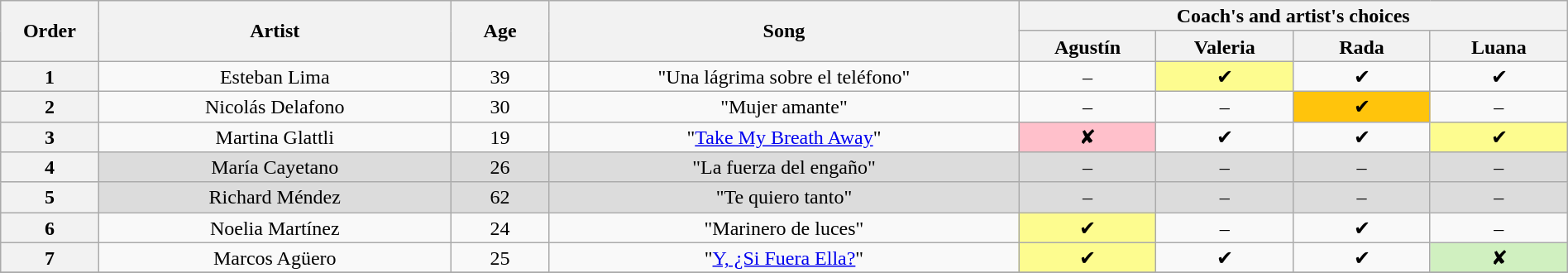<table class="wikitable" style="text-align:center; line-height:17px; width:100%">
<tr>
<th scope="col" rowspan="2" style="width:05%">Order</th>
<th scope="col" rowspan="2" style="width:18%">Artist</th>
<th scope="col" rowspan="2" style="width:05%">Age</th>
<th scope="col" rowspan="2" style="width:24%">Song</th>
<th scope="col" colspan="4" style="width:28%">Coach's and artist's choices</th>
</tr>
<tr>
<th style="width:07%">Agustín</th>
<th style="width:07%">Valeria</th>
<th style="width:07%">Rada</th>
<th style="width:07%">Luana</th>
</tr>
<tr>
<th>1</th>
<td>Esteban Lima</td>
<td>39</td>
<td>"Una lágrima sobre el teléfono"</td>
<td>–</td>
<td style="background:#fdfc8f">✔</td>
<td>✔</td>
<td>✔</td>
</tr>
<tr>
<th>2</th>
<td>Nicolás Delafono</td>
<td>30</td>
<td>"Mujer amante"</td>
<td>–</td>
<td>–</td>
<td style="background:#FFC40C;">✔</td>
<td>–</td>
</tr>
<tr>
<th>3</th>
<td>Martina Glattli</td>
<td>19</td>
<td>"<a href='#'>Take My Breath Away</a>"</td>
<td style="background:pink">✘</td>
<td>✔</td>
<td>✔</td>
<td style="background:#fdfc8f">✔</td>
</tr>
<tr style="background:#DCDCDC">
<th>4</th>
<td>María Cayetano</td>
<td>26</td>
<td>"La fuerza del engaño"</td>
<td>–</td>
<td>–</td>
<td>–</td>
<td>–</td>
</tr>
<tr style="background:#DCDCDC">
<th>5</th>
<td>Richard Méndez</td>
<td>62</td>
<td>"Te quiero tanto"</td>
<td>–</td>
<td>–</td>
<td>–</td>
<td>–</td>
</tr>
<tr>
<th>6</th>
<td>Noelia Martínez</td>
<td>24</td>
<td>"Marinero de luces"</td>
<td style="background:#fdfc8f">✔</td>
<td>–</td>
<td>✔</td>
<td>–</td>
</tr>
<tr>
<th>7</th>
<td>Marcos Agüero</td>
<td>25</td>
<td>"<a href='#'>Y, ¿Si Fuera Ella?</a>"</td>
<td style="background:#fdfc8f">✔</td>
<td>✔</td>
<td>✔</td>
<td style="background:#d0f0c0">✘</td>
</tr>
<tr>
</tr>
</table>
